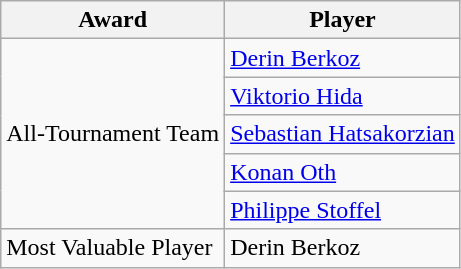<table class="wikitable">
<tr>
<th>Award</th>
<th>Player</th>
</tr>
<tr>
<td rowspan=5>All-Tournament Team</td>
<td> <a href='#'>Derin Berkoz</a></td>
</tr>
<tr>
<td> <a href='#'>Viktorio Hida</a></td>
</tr>
<tr>
<td> <a href='#'>Sebastian Hatsakorzian</a></td>
</tr>
<tr>
<td> <a href='#'>Konan Oth</a></td>
</tr>
<tr>
<td> <a href='#'>Philippe Stoffel</a></td>
</tr>
<tr>
<td>Most Valuable Player</td>
<td> Derin Berkoz</td>
</tr>
</table>
